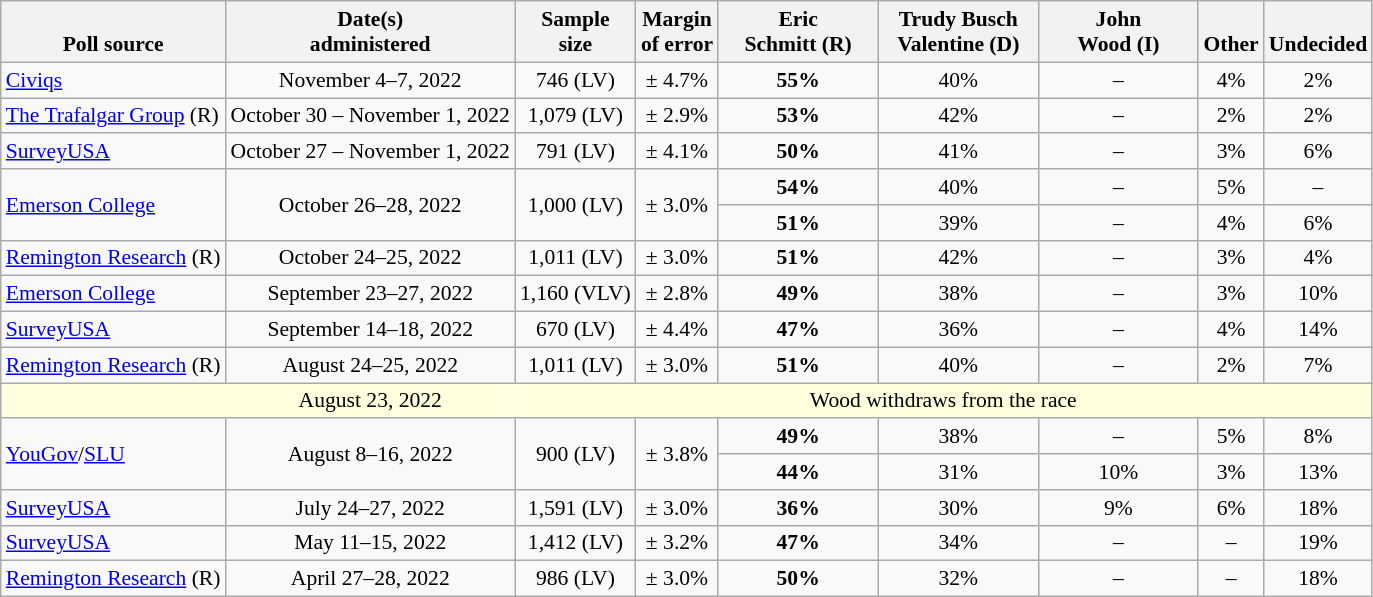<table class="wikitable" style="font-size:90%;text-align:center;">
<tr valign="bottom">
<th>Poll source</th>
<th>Date(s)<br>administered</th>
<th>Sample<br>size</th>
<th>Margin<br>of error</th>
<th style="width:100px;">Eric<br>Schmitt (R)</th>
<th style="width:100px;">Trudy Busch<br>Valentine (D)</th>
<th style="width:100px;">John<br>Wood (I)</th>
<th>Other</th>
<th>Undecided</th>
</tr>
<tr>
<td style="text-align:left;"><a href='#'>Civiqs</a></td>
<td>November 4–7, 2022</td>
<td>746 (LV)</td>
<td>± 4.7%</td>
<td><strong>55%</strong></td>
<td>40%</td>
<td>–</td>
<td>4%</td>
<td>2%</td>
</tr>
<tr>
<td style="text-align:left;"><a href='#'>The Trafalgar Group</a> (R)</td>
<td>October 30 – November 1, 2022</td>
<td>1,079 (LV)</td>
<td>± 2.9%</td>
<td><strong>53%</strong></td>
<td>42%</td>
<td>–</td>
<td>2%</td>
<td>2%</td>
</tr>
<tr>
<td style="text-align:left;"><a href='#'>SurveyUSA</a></td>
<td>October 27 – November 1, 2022</td>
<td>791 (LV)</td>
<td>± 4.1%</td>
<td><strong>50%</strong></td>
<td>41%</td>
<td>–</td>
<td>3%</td>
<td>6%</td>
</tr>
<tr>
<td rowspan="2" style="text-align:left;"><a href='#'>Emerson College</a></td>
<td rowspan="2">October 26–28, 2022</td>
<td rowspan="2">1,000 (LV)</td>
<td rowspan="2">± 3.0%</td>
<td><strong>54%</strong></td>
<td>40%</td>
<td>–</td>
<td>5%</td>
<td>–</td>
</tr>
<tr>
<td><strong>51%</strong></td>
<td>39%</td>
<td>–</td>
<td>4%</td>
<td>6%</td>
</tr>
<tr>
<td style="text-align:left;"><a href='#'>Remington Research</a> (R)</td>
<td>October 24–25, 2022</td>
<td>1,011 (LV)</td>
<td>± 3.0%</td>
<td><strong>51%</strong></td>
<td>42%</td>
<td>–</td>
<td>3%</td>
<td>4%</td>
</tr>
<tr>
<td style="text-align:left;"><a href='#'>Emerson College</a></td>
<td>September 23–27, 2022</td>
<td>1,160 (VLV)</td>
<td>± 2.8%</td>
<td><strong>49%</strong></td>
<td>38%</td>
<td>–</td>
<td>3%</td>
<td>10%</td>
</tr>
<tr>
<td style="text-align:left;"><a href='#'>SurveyUSA</a></td>
<td>September 14–18, 2022</td>
<td>670 (LV)</td>
<td>± 4.4%</td>
<td><strong>47%</strong></td>
<td>36%</td>
<td>–</td>
<td>4%</td>
<td>14%</td>
</tr>
<tr>
<td style="text-align:left;"><a href='#'>Remington Research</a> (R)</td>
<td>August 24–25, 2022</td>
<td>1,011 (LV)</td>
<td>± 3.0%</td>
<td><strong>51%</strong></td>
<td>40%</td>
<td>–</td>
<td>2%</td>
<td>7%</td>
</tr>
<tr style="background:lightyellow;">
<td style="border-right-style:hidden; background:lightyellow;"></td>
<td style="border-right-style:hidden;">August 23, 2022</td>
<td colspan="9">Wood withdraws from the race</td>
</tr>
<tr>
<td rowspan="2" style="text-align:left;"><a href='#'>YouGov</a>/<a href='#'>SLU</a></td>
<td rowspan="2">August 8–16, 2022</td>
<td rowspan="2">900 (LV)</td>
<td rowspan="2">± 3.8%</td>
<td><strong>49%</strong></td>
<td>38%</td>
<td>–</td>
<td>5%</td>
<td>8%</td>
</tr>
<tr>
<td><strong>44%</strong></td>
<td>31%</td>
<td>10%</td>
<td>3%</td>
<td>13%</td>
</tr>
<tr>
<td style="text-align:left;"><a href='#'>SurveyUSA</a></td>
<td>July 24–27, 2022</td>
<td>1,591 (LV)</td>
<td>± 3.0%</td>
<td><strong>36%</strong></td>
<td>30%</td>
<td>9%</td>
<td>6%</td>
<td>18%</td>
</tr>
<tr>
<td style="text-align:left;"><a href='#'>SurveyUSA</a></td>
<td>May 11–15, 2022</td>
<td>1,412 (LV)</td>
<td>± 3.2%</td>
<td><strong>47%</strong></td>
<td>34%</td>
<td>–</td>
<td>–</td>
<td>19%</td>
</tr>
<tr>
<td style="text-align:left;"><a href='#'>Remington Research</a> (R)</td>
<td>April 27–28, 2022</td>
<td>986 (LV)</td>
<td>± 3.0%</td>
<td><strong>50%</strong></td>
<td>32%</td>
<td>–</td>
<td>–</td>
<td>18%</td>
</tr>
</table>
